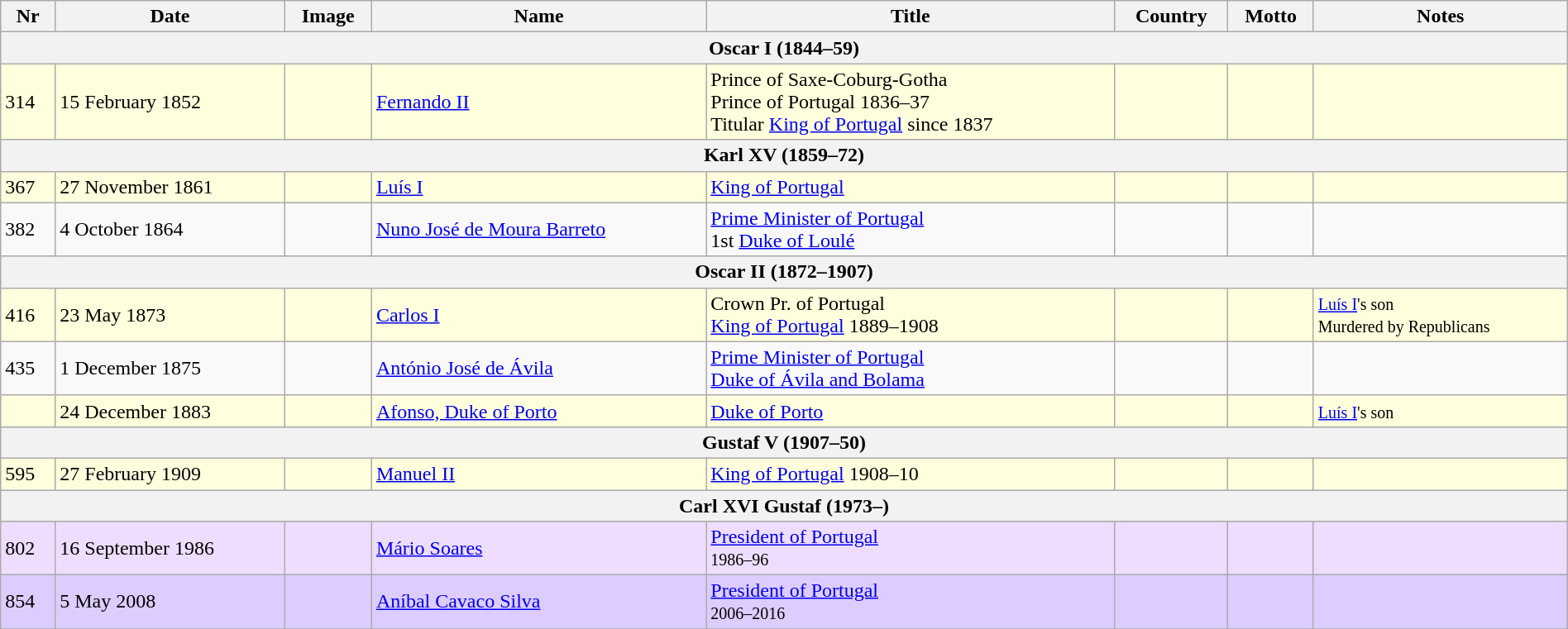<table class="wikitable" width=100%>
<tr>
<th>Nr</th>
<th>Date</th>
<th>Image</th>
<th>Name</th>
<th>Title</th>
<th>Country</th>
<th>Motto</th>
<th>Notes</th>
</tr>
<tr>
<th colspan=8>Oscar I (1844–59)</th>
</tr>
<tr bgcolor="#FFFFDD">
<td>314</td>
<td>15 February 1852</td>
<td></td>
<td><a href='#'>Fernando II</a></td>
<td>Prince of Saxe-Coburg-Gotha<br>Prince of Portugal 1836–37<br>Titular <a href='#'>King of Portugal</a> since 1837</td>
<td><br></td>
<td></td>
<td></td>
</tr>
<tr>
<th colspan=8>Karl XV (1859–72)</th>
</tr>
<tr bgcolor="#FFFFDD">
<td>367</td>
<td>27 November 1861</td>
<td></td>
<td><a href='#'>Luís I</a></td>
<td><a href='#'>King of Portugal</a></td>
<td></td>
<td></td>
<td></td>
</tr>
<tr>
<td>382</td>
<td>4 October 1864</td>
<td></td>
<td><a href='#'>Nuno José de Moura Barreto</a></td>
<td><a href='#'>Prime Minister of Portugal</a><br> 1st <a href='#'>Duke of Loulé</a></td>
<td></td>
<td></td>
<td></td>
</tr>
<tr>
<th colspan=8>Oscar II (1872–1907)</th>
</tr>
<tr bgcolor="#FFFFDD">
<td>416</td>
<td>23 May 1873</td>
<td></td>
<td><a href='#'>Carlos I</a></td>
<td>Crown Pr. of Portugal <br><a href='#'>King of Portugal</a> 1889–1908</td>
<td></td>
<td></td>
<td><small><a href='#'>Luís I</a>'s son<br>Murdered by Republicans</small></td>
</tr>
<tr>
<td>435</td>
<td>1 December 1875</td>
<td></td>
<td><a href='#'>António José de Ávila</a></td>
<td><a href='#'>Prime Minister of Portugal</a><br><a href='#'>Duke of Ávila and Bolama</a></td>
<td></td>
<td></td>
<td></td>
</tr>
<tr bgcolor="#FFFFDD">
<td></td>
<td>24 December 1883</td>
<td></td>
<td><a href='#'>Afonso, Duke of Porto</a></td>
<td><a href='#'>Duke of Porto</a></td>
<td></td>
<td></td>
<td><small><a href='#'>Luís I</a>'s son </small></td>
</tr>
<tr>
<th colspan=8>Gustaf V (1907–50)</th>
</tr>
<tr bgcolor="#FFFFDD">
<td>595</td>
<td>27 February 1909</td>
<td></td>
<td><a href='#'>Manuel II</a></td>
<td><a href='#'>King of Portugal</a> 1908–10</td>
<td></td>
<td></td>
<td></td>
</tr>
<tr>
<th colspan=8>Carl XVI Gustaf (1973–)</th>
</tr>
<tr bgcolor="#EEDDFF">
<td>802</td>
<td>16 September 1986</td>
<td></td>
<td><a href='#'>Mário Soares</a></td>
<td><a href='#'>President of Portugal</a><br><small>1986–96</small></td>
<td></td>
<td></td>
<td></td>
</tr>
<tr bgcolor="#DDCCFF">
<td>854</td>
<td>5 May 2008</td>
<td></td>
<td><a href='#'>Aníbal Cavaco Silva</a></td>
<td><a href='#'>President of Portugal</a><br><small>2006–2016</small></td>
<td></td>
<td></td>
<td></td>
</tr>
<tr>
</tr>
</table>
